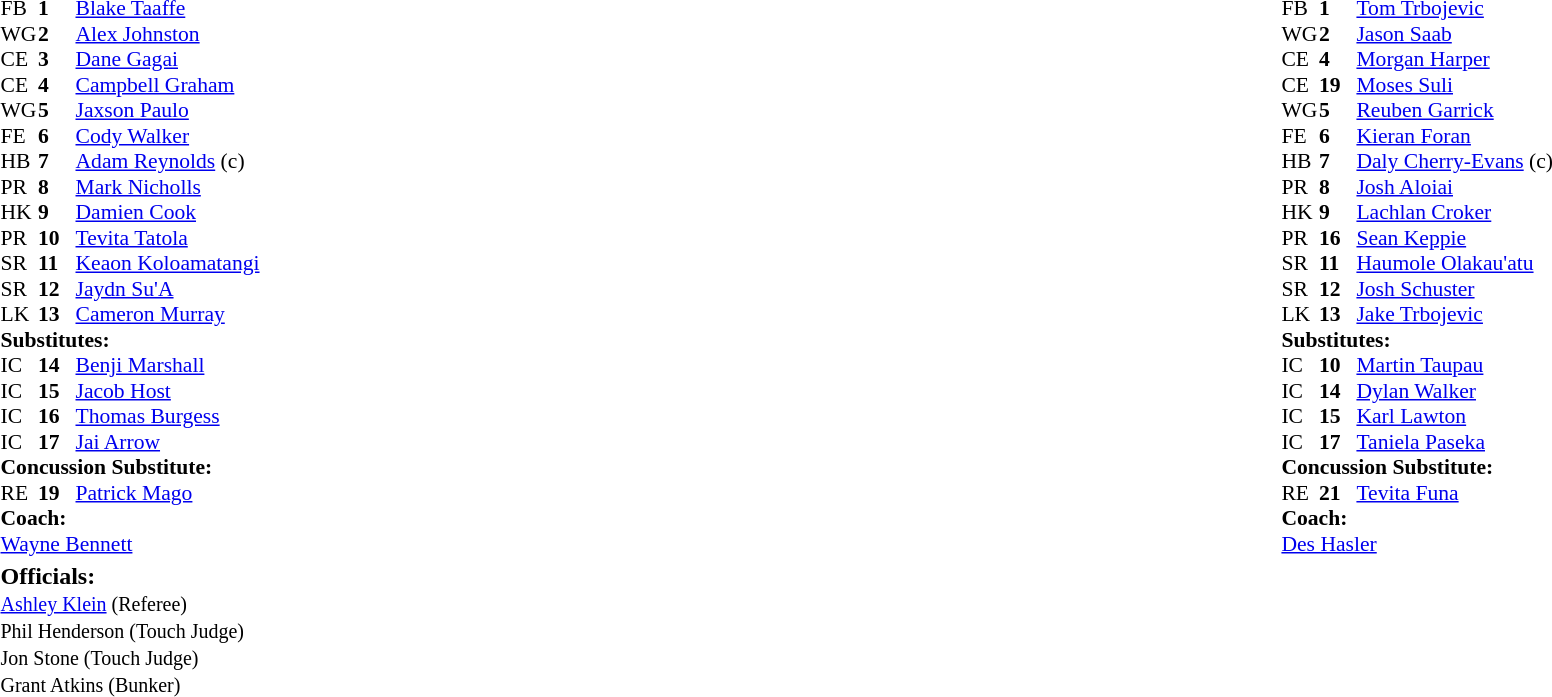<table class="mw-collapsible mw-collapsed" width="100%">
<tr>
<td valign="top" width="50%"><br><table cellspacing="0" cellpadding="0" style="font-size: 90%">
<tr>
<th width="25"></th>
<th width="25"></th>
</tr>
<tr>
<td>FB</td>
<td><strong>1</strong></td>
<td><a href='#'>Blake Taaffe</a></td>
</tr>
<tr>
<td>WG</td>
<td><strong>2</strong></td>
<td><a href='#'>Alex Johnston</a></td>
</tr>
<tr>
<td>CE</td>
<td><strong>3</strong></td>
<td><a href='#'>Dane Gagai</a></td>
</tr>
<tr>
<td>CE</td>
<td><strong>4</strong></td>
<td><a href='#'>Campbell Graham</a></td>
</tr>
<tr>
<td>WG</td>
<td><strong>5</strong></td>
<td><a href='#'>Jaxson Paulo</a></td>
</tr>
<tr>
<td>FE</td>
<td><strong>6</strong></td>
<td><a href='#'>Cody Walker</a></td>
</tr>
<tr>
<td>HB</td>
<td><strong>7</strong></td>
<td><a href='#'>Adam Reynolds</a> (c)</td>
</tr>
<tr>
<td>PR</td>
<td><strong>8</strong></td>
<td><a href='#'>Mark Nicholls</a></td>
</tr>
<tr>
<td>HK</td>
<td><strong>9</strong></td>
<td><a href='#'>Damien Cook</a></td>
</tr>
<tr>
<td>PR</td>
<td><strong>10</strong></td>
<td><a href='#'>Tevita Tatola</a></td>
</tr>
<tr>
<td>SR</td>
<td><strong>11</strong></td>
<td><a href='#'>Keaon Koloamatangi</a></td>
</tr>
<tr>
<td>SR</td>
<td><strong>12</strong></td>
<td><a href='#'>Jaydn Su'A</a></td>
</tr>
<tr>
<td>LK</td>
<td><strong>13</strong></td>
<td><a href='#'>Cameron Murray</a></td>
</tr>
<tr>
<td colspan="3"><strong>Substitutes:</strong></td>
</tr>
<tr>
<td>IC</td>
<td><strong>14</strong></td>
<td><a href='#'>Benji Marshall</a></td>
</tr>
<tr>
<td>IC</td>
<td><strong>15</strong></td>
<td><a href='#'>Jacob Host</a></td>
</tr>
<tr>
<td>IC</td>
<td><strong>16</strong></td>
<td><a href='#'>Thomas Burgess</a></td>
</tr>
<tr>
<td>IC</td>
<td><strong>17</strong></td>
<td><a href='#'>Jai Arrow</a></td>
</tr>
<tr>
<td colspan="3"><strong>Concussion Substitute:</strong></td>
</tr>
<tr>
<td>RE</td>
<td><strong>19</strong></td>
<td><a href='#'>Patrick Mago</a></td>
</tr>
<tr>
<td colspan="3"><strong>Coach:</strong></td>
</tr>
<tr>
<td colspan="3"><a href='#'>Wayne Bennett</a></td>
</tr>
</table>
</td>
<td valign="top" width="50%"><br><table cellspacing="0" cellpadding="0" align="center" style="font-size: 90%">
<tr>
<th width="25"></th>
<th width="25"></th>
</tr>
<tr>
<td>FB</td>
<td><strong>1</strong></td>
<td><a href='#'>Tom Trbojevic</a></td>
</tr>
<tr>
<td>WG</td>
<td><strong>2</strong></td>
<td><a href='#'>Jason Saab</a></td>
</tr>
<tr>
<td>CE</td>
<td><strong>4</strong></td>
<td><a href='#'>Morgan Harper</a></td>
</tr>
<tr>
<td>CE</td>
<td><strong>19</strong></td>
<td><a href='#'>Moses Suli</a></td>
</tr>
<tr>
<td>WG</td>
<td><strong>5</strong></td>
<td><a href='#'>Reuben Garrick</a></td>
</tr>
<tr>
<td>FE</td>
<td><strong>6</strong></td>
<td><a href='#'>Kieran Foran</a></td>
</tr>
<tr>
<td>HB</td>
<td><strong>7</strong></td>
<td><a href='#'>Daly Cherry-Evans</a> (c)</td>
</tr>
<tr>
<td>PR</td>
<td><strong>8</strong></td>
<td><a href='#'>Josh Aloiai</a></td>
</tr>
<tr>
<td>HK</td>
<td><strong>9</strong></td>
<td><a href='#'>Lachlan Croker</a></td>
</tr>
<tr>
<td>PR</td>
<td><strong>16</strong></td>
<td><a href='#'>Sean Keppie</a></td>
</tr>
<tr>
<td>SR</td>
<td><strong>11</strong></td>
<td><a href='#'>Haumole Olakau'atu</a></td>
</tr>
<tr>
<td>SR</td>
<td><strong>12</strong></td>
<td><a href='#'>Josh Schuster</a></td>
</tr>
<tr>
<td>LK</td>
<td><strong>13</strong></td>
<td><a href='#'>Jake Trbojevic</a></td>
</tr>
<tr>
<td colspan="3"><strong>Substitutes:</strong></td>
</tr>
<tr>
<td>IC</td>
<td><strong>10</strong></td>
<td><a href='#'>Martin Taupau</a></td>
</tr>
<tr>
<td>IC</td>
<td><strong>14</strong></td>
<td><a href='#'>Dylan Walker</a></td>
</tr>
<tr>
<td>IC</td>
<td><strong>15</strong></td>
<td><a href='#'>Karl Lawton</a></td>
</tr>
<tr>
<td>IC</td>
<td><strong>17</strong></td>
<td><a href='#'>Taniela Paseka</a></td>
</tr>
<tr>
<td colspan="3"><strong>Concussion Substitute:</strong></td>
</tr>
<tr>
<td>RE</td>
<td><strong>21</strong></td>
<td><a href='#'>Tevita Funa</a></td>
</tr>
<tr>
<td colspan="3"><strong>Coach:</strong></td>
</tr>
<tr>
<td colspan="3"><a href='#'>Des Hasler</a></td>
</tr>
</table>
</td>
</tr>
<tr>
<td><strong>Officials:</strong><br><small><a href='#'>Ashley Klein</a> (Referee)</small><br><small>Phil Henderson (Touch Judge)</small><br><small>Jon Stone (Touch Judge)</small><br><small>Grant Atkins (Bunker)</small></td>
<td></td>
</tr>
</table>
